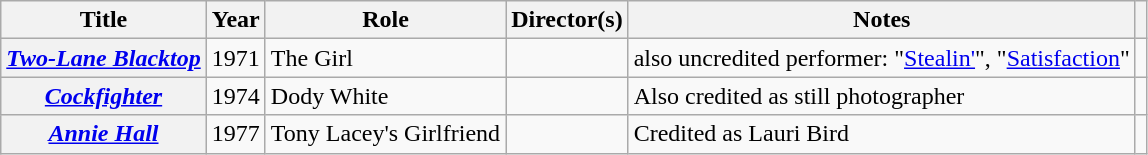<table class="wikitable plainrowheaders sortable">
<tr>
<th scope="col">Title</th>
<th scope="col">Year</th>
<th scope="col">Role</th>
<th scope="col">Director(s)</th>
<th scope="col" class="unsortable">Notes</th>
<th scope=col class="unsortable"></th>
</tr>
<tr>
<th scope=row><em><a href='#'>Two-Lane Blacktop</a></em></th>
<td>1971</td>
<td>The Girl</td>
<td></td>
<td>also uncredited performer: "<a href='#'>Stealin'</a>", "<a href='#'>Satisfaction</a>"</td>
<td style="text-align:center;"></td>
</tr>
<tr>
<th scope=row><em><a href='#'>Cockfighter</a></em></th>
<td>1974</td>
<td>Dody White</td>
<td></td>
<td>Also credited as still photographer</td>
<td style="text-align:center;"></td>
</tr>
<tr>
<th scope=row><em><a href='#'>Annie Hall</a></em></th>
<td>1977</td>
<td>Tony Lacey's Girlfriend</td>
<td></td>
<td>Credited as Lauri Bird</td>
<td style="text-align:center;"></td>
</tr>
</table>
